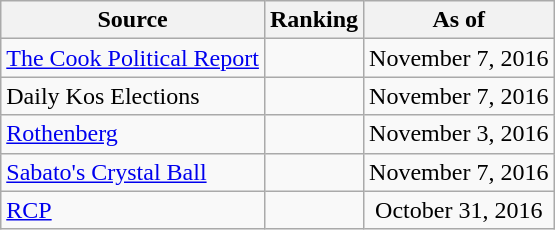<table class="wikitable" style="text-align:center">
<tr>
<th>Source</th>
<th>Ranking</th>
<th>As of</th>
</tr>
<tr>
<td align=left><a href='#'>The Cook Political Report</a></td>
<td></td>
<td>November 7, 2016</td>
</tr>
<tr>
<td align=left>Daily Kos Elections</td>
<td></td>
<td>November 7, 2016</td>
</tr>
<tr>
<td align=left><a href='#'>Rothenberg</a></td>
<td></td>
<td>November 3, 2016</td>
</tr>
<tr>
<td align=left><a href='#'>Sabato's Crystal Ball</a></td>
<td></td>
<td>November 7, 2016</td>
</tr>
<tr>
<td align="left"><a href='#'>RCP</a></td>
<td></td>
<td>October 31, 2016</td>
</tr>
</table>
